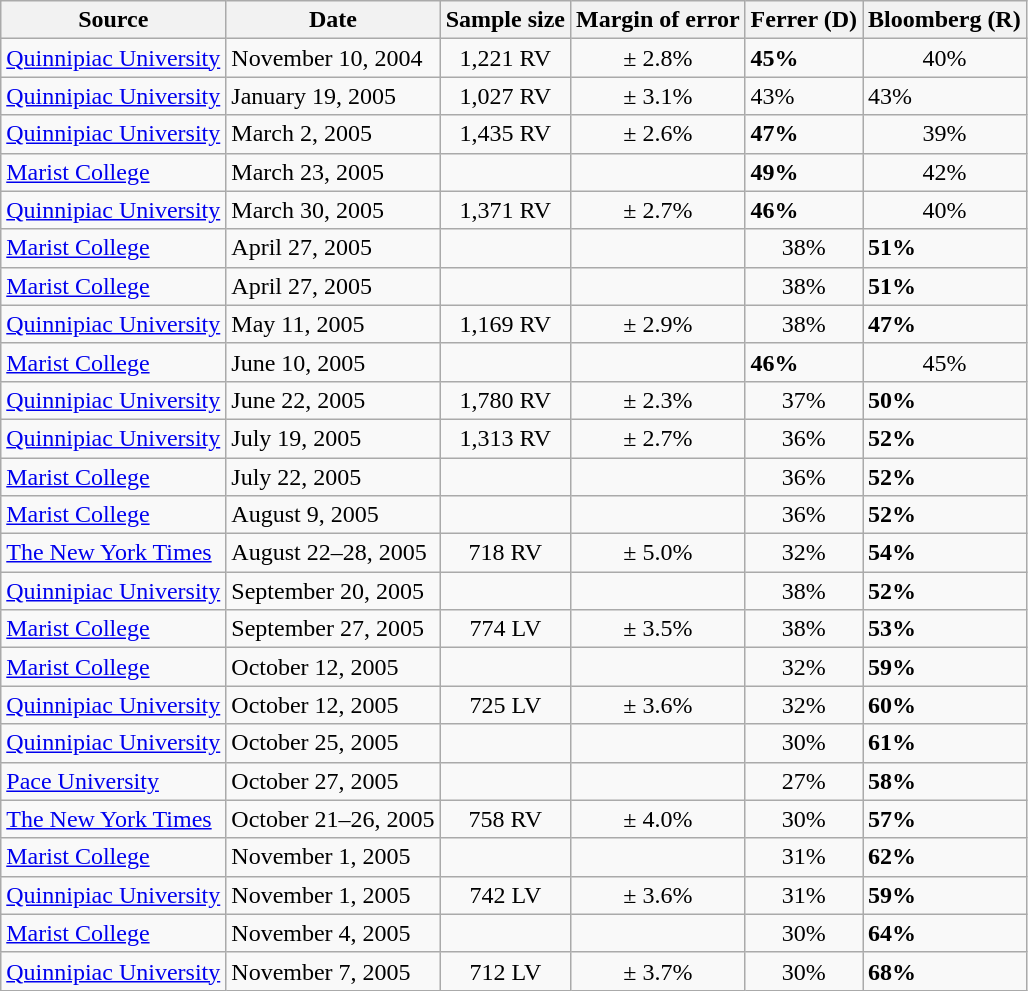<table class="wikitable">
<tr>
<th>Source</th>
<th>Date</th>
<th>Sample size</th>
<th>Margin of error</th>
<th>Ferrer (D)</th>
<th>Bloomberg (R)</th>
</tr>
<tr>
<td><a href='#'>Quinnipiac University</a></td>
<td>November 10, 2004</td>
<td align=center>1,221 RV</td>
<td align=center>± 2.8%</td>
<td><strong>45%</strong></td>
<td align=center>40%</td>
</tr>
<tr>
<td><a href='#'>Quinnipiac University</a></td>
<td>January 19, 2005</td>
<td align=center>1,027 RV</td>
<td align=center>± 3.1%</td>
<td>43%</td>
<td>43%</td>
</tr>
<tr>
<td><a href='#'>Quinnipiac University</a></td>
<td>March 2, 2005</td>
<td align=center>1,435 RV</td>
<td align=center>± 2.6%</td>
<td><strong>47%</strong></td>
<td align=center>39%</td>
</tr>
<tr>
<td><a href='#'>Marist College</a></td>
<td>March 23, 2005</td>
<td></td>
<td></td>
<td><strong>49%</strong></td>
<td align=center>42%</td>
</tr>
<tr>
<td><a href='#'>Quinnipiac University</a></td>
<td>March 30, 2005</td>
<td align=center>1,371 RV</td>
<td align=center>± 2.7%</td>
<td><strong>46%</strong></td>
<td align=center>40%</td>
</tr>
<tr>
<td><a href='#'>Marist College</a></td>
<td>April 27, 2005</td>
<td></td>
<td></td>
<td align=center>38%</td>
<td><strong>51%</strong></td>
</tr>
<tr>
<td><a href='#'>Marist College</a></td>
<td>April 27, 2005</td>
<td></td>
<td></td>
<td align=center>38%</td>
<td><strong>51%</strong></td>
</tr>
<tr>
<td><a href='#'>Quinnipiac University</a></td>
<td>May 11, 2005</td>
<td align=center>1,169 RV</td>
<td align=center>± 2.9%</td>
<td align=center>38%</td>
<td><strong>47%</strong></td>
</tr>
<tr>
<td><a href='#'>Marist College</a></td>
<td>June 10, 2005</td>
<td></td>
<td></td>
<td><strong>46%</strong></td>
<td align=center>45%</td>
</tr>
<tr>
<td><a href='#'>Quinnipiac University</a></td>
<td>June 22, 2005</td>
<td align=center>1,780 RV</td>
<td align=center>± 2.3%</td>
<td align=center>37%</td>
<td><strong>50%</strong></td>
</tr>
<tr>
<td><a href='#'>Quinnipiac University</a></td>
<td>July 19, 2005</td>
<td align=center>1,313 RV</td>
<td align=center>± 2.7%</td>
<td align=center>36%</td>
<td><strong>52%</strong></td>
</tr>
<tr>
<td><a href='#'>Marist College</a></td>
<td>July 22, 2005</td>
<td></td>
<td></td>
<td align=center>36%</td>
<td><strong>52%</strong></td>
</tr>
<tr>
<td><a href='#'>Marist College</a></td>
<td>August 9, 2005</td>
<td></td>
<td></td>
<td align=center>36%</td>
<td><strong>52%</strong></td>
</tr>
<tr>
<td><a href='#'>The New York Times</a></td>
<td>August 22–28, 2005</td>
<td align=center>718 RV</td>
<td align=center>± 5.0%</td>
<td align=center>32%</td>
<td><strong>54%</strong></td>
</tr>
<tr>
<td><a href='#'>Quinnipiac University</a></td>
<td>September 20, 2005</td>
<td></td>
<td></td>
<td align=center>38%</td>
<td><strong>52%</strong></td>
</tr>
<tr>
<td><a href='#'>Marist College</a></td>
<td>September 27, 2005</td>
<td align=center>774 LV</td>
<td align=center>± 3.5%</td>
<td align=center>38%</td>
<td><strong>53%</strong></td>
</tr>
<tr>
<td><a href='#'>Marist College</a></td>
<td>October 12, 2005</td>
<td></td>
<td></td>
<td align=center>32%</td>
<td><strong>59%</strong></td>
</tr>
<tr>
<td><a href='#'>Quinnipiac University</a></td>
<td>October 12, 2005</td>
<td align=center>725 LV</td>
<td align=center>± 3.6%</td>
<td align=center>32%</td>
<td><strong>60%</strong></td>
</tr>
<tr>
<td><a href='#'>Quinnipiac University</a></td>
<td>October 25, 2005</td>
<td></td>
<td></td>
<td align=center>30%</td>
<td><strong>61%</strong></td>
</tr>
<tr>
<td><a href='#'>Pace University</a></td>
<td>October 27, 2005</td>
<td></td>
<td></td>
<td align=center>27%</td>
<td><strong>58%</strong></td>
</tr>
<tr>
<td><a href='#'>The New York Times</a></td>
<td>October 21–26, 2005</td>
<td align=center>758 RV</td>
<td align=center>± 4.0%</td>
<td align=center>30%</td>
<td><strong>57%</strong></td>
</tr>
<tr>
<td><a href='#'>Marist College</a></td>
<td>November 1, 2005</td>
<td></td>
<td></td>
<td align=center>31%</td>
<td><strong>62%</strong></td>
</tr>
<tr>
<td><a href='#'>Quinnipiac University</a></td>
<td>November 1, 2005</td>
<td align=center>742 LV</td>
<td align=center>± 3.6%</td>
<td align=center>31%</td>
<td><strong>59%</strong></td>
</tr>
<tr>
<td><a href='#'>Marist College</a></td>
<td>November 4, 2005</td>
<td></td>
<td></td>
<td align=center>30%</td>
<td><strong>64%</strong></td>
</tr>
<tr>
<td><a href='#'>Quinnipiac University</a></td>
<td>November 7, 2005</td>
<td align=center>712 LV</td>
<td align=center>± 3.7%</td>
<td align=center>30%</td>
<td><strong>68%</strong></td>
</tr>
</table>
